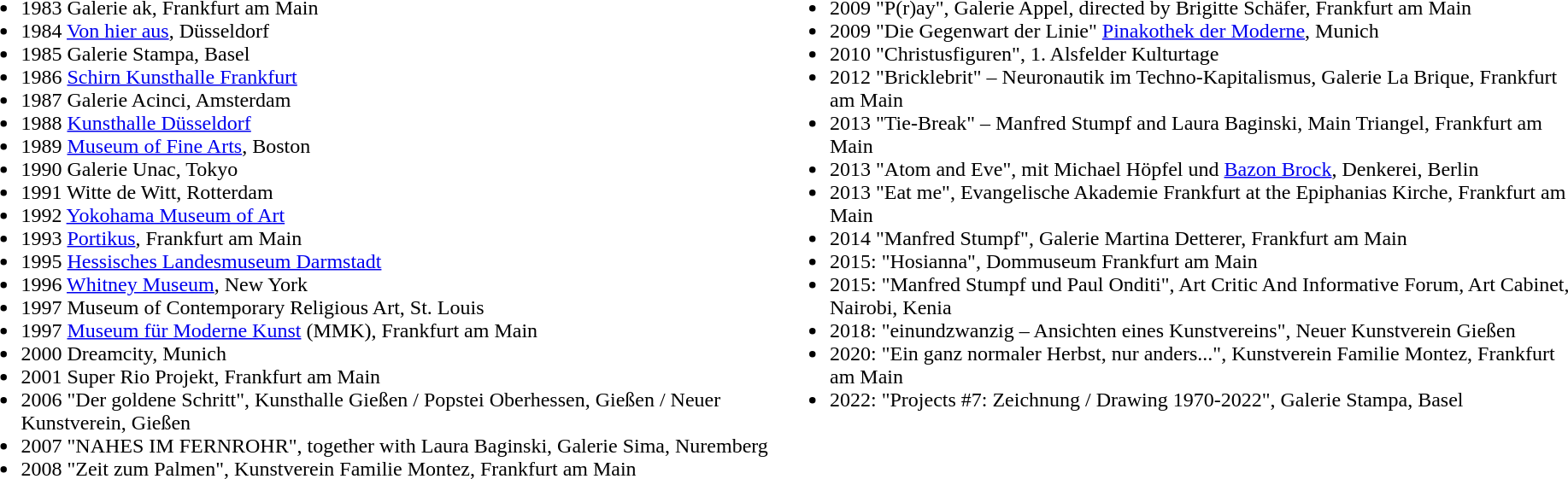<table width="100%" align="center"|>
<tr>
<td width="50%" valign="top"><br><ul><li>1983 Galerie ak, Frankfurt am Main</li><li>1984 <a href='#'>Von hier aus</a>, Düsseldorf</li><li>1985 Galerie Stampa, Basel</li><li>1986 <a href='#'>Schirn Kunsthalle Frankfurt</a></li><li>1987 Galerie Acinci, Amsterdam</li><li>1988 <a href='#'>Kunsthalle Düsseldorf</a></li><li>1989 <a href='#'>Museum of Fine Arts</a>, Boston</li><li>1990 Galerie Unac, Tokyo</li><li>1991 Witte de Witt, Rotterdam</li><li>1992 <a href='#'>Yokohama Museum of Art</a></li><li>1993 <a href='#'>Portikus</a>, Frankfurt am Main</li><li>1995 <a href='#'>Hessisches Landesmuseum Darmstadt</a></li><li>1996 <a href='#'>Whitney Museum</a>, New York</li><li>1997 Museum of Contemporary Religious Art, St. Louis</li><li>1997 <a href='#'>Museum für Moderne Kunst</a> (MMK), Frankfurt am Main</li><li>2000 Dreamcity, Munich</li><li>2001 Super Rio Projekt, Frankfurt am Main</li><li>2006 "Der goldene Schritt", Kunsthalle Gießen / Popstei Oberhessen, Gießen / Neuer Kunstverein, Gießen</li><li>2007 "NAHES IM FERNROHR", together with Laura Baginski, Galerie Sima, Nuremberg</li><li>2008 "Zeit zum Palmen", Kunstverein Familie Montez, Frankfurt am Main</li></ul></td>
<td width="50%" valign="top"><br><ul><li>2009 "P(r)ay", Galerie Appel, directed by Brigitte Schäfer, Frankfurt am Main</li><li>2009 "Die Gegenwart der Linie" <a href='#'>Pinakothek der Moderne</a>, Munich</li><li>2010 "Christusfiguren", 1. Alsfelder Kulturtage</li><li>2012 "Bricklebrit" – Neuronautik im Techno-Kapitalismus, Galerie La Brique, Frankfurt am Main</li><li>2013 "Tie-Break" – Manfred Stumpf and Laura Baginski, Main Triangel, Frankfurt am Main</li><li>2013 "Atom and Eve", mit Michael Höpfel und <a href='#'>Bazon Brock</a>, Denkerei, Berlin</li><li>2013 "Eat me", Evangelische Akademie Frankfurt at the Epiphanias Kirche, Frankfurt am Main</li><li>2014 "Manfred Stumpf", Galerie Martina Detterer, Frankfurt am Main</li><li>2015: "Hosianna", Dommuseum Frankfurt am Main</li><li>2015: "Manfred Stumpf und Paul Onditi", Art Critic And Informative Forum, Art Cabinet, Nairobi, Kenia</li><li>2018: "einundzwanzig – Ansichten eines Kunstvereins", Neuer Kunstverein Gießen</li><li>2020: "Ein ganz normaler Herbst, nur anders...", Kunstverein Familie Montez, Frankfurt am Main</li><li>2022: "Projects #7: Zeichnung / Drawing 1970-2022", Galerie Stampa, Basel</li></ul></td>
</tr>
<tr>
</tr>
</table>
